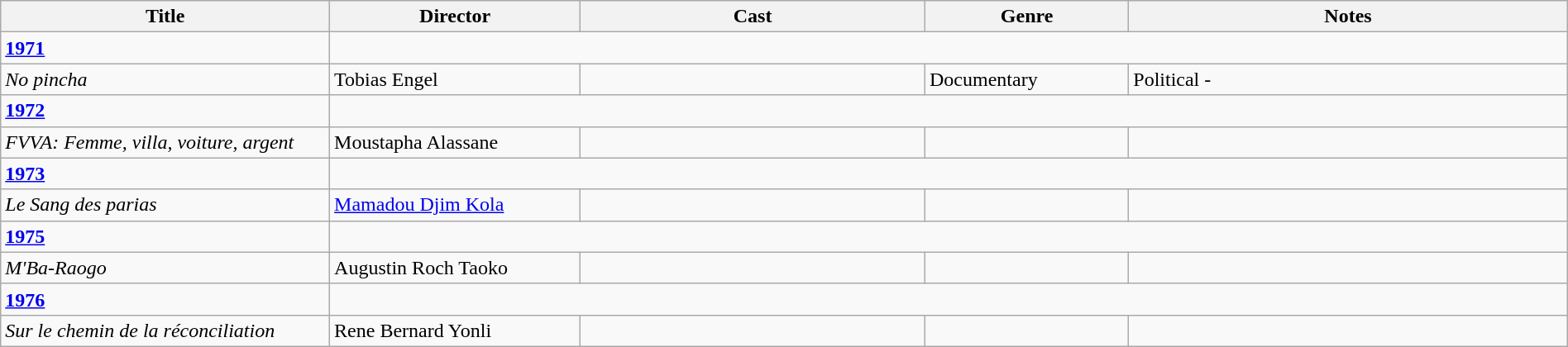<table class="wikitable" width= "100%">
<tr>
<th width=21%>Title</th>
<th width=16%>Director</th>
<th width=22%>Cast</th>
<th width=13%>Genre</th>
<th width=28%>Notes</th>
</tr>
<tr>
<td><strong><a href='#'>1971</a></strong></td>
</tr>
<tr>
<td><em>No pincha</em></td>
<td>Tobias Engel</td>
<td></td>
<td>Documentary</td>
<td>Political - </td>
</tr>
<tr>
<td><strong><a href='#'>1972</a></strong></td>
</tr>
<tr>
<td><em>FVVA: Femme, villa, voiture, argent</em></td>
<td>Moustapha Alassane</td>
<td></td>
<td></td>
<td></td>
</tr>
<tr>
<td><strong><a href='#'>1973</a></strong></td>
</tr>
<tr>
<td><em>Le Sang des parias</em></td>
<td><a href='#'>Mamadou Djim Kola</a></td>
<td></td>
<td></td>
<td></td>
</tr>
<tr>
<td><strong><a href='#'>1975</a></strong></td>
</tr>
<tr>
<td><em>M'Ba-Raogo</em></td>
<td>Augustin Roch Taoko</td>
<td></td>
<td></td>
<td></td>
</tr>
<tr>
<td><strong><a href='#'>1976</a></strong></td>
</tr>
<tr>
<td><em>Sur le chemin de la réconciliation</em></td>
<td>Rene Bernard Yonli</td>
<td></td>
<td></td>
<td></td>
</tr>
</table>
